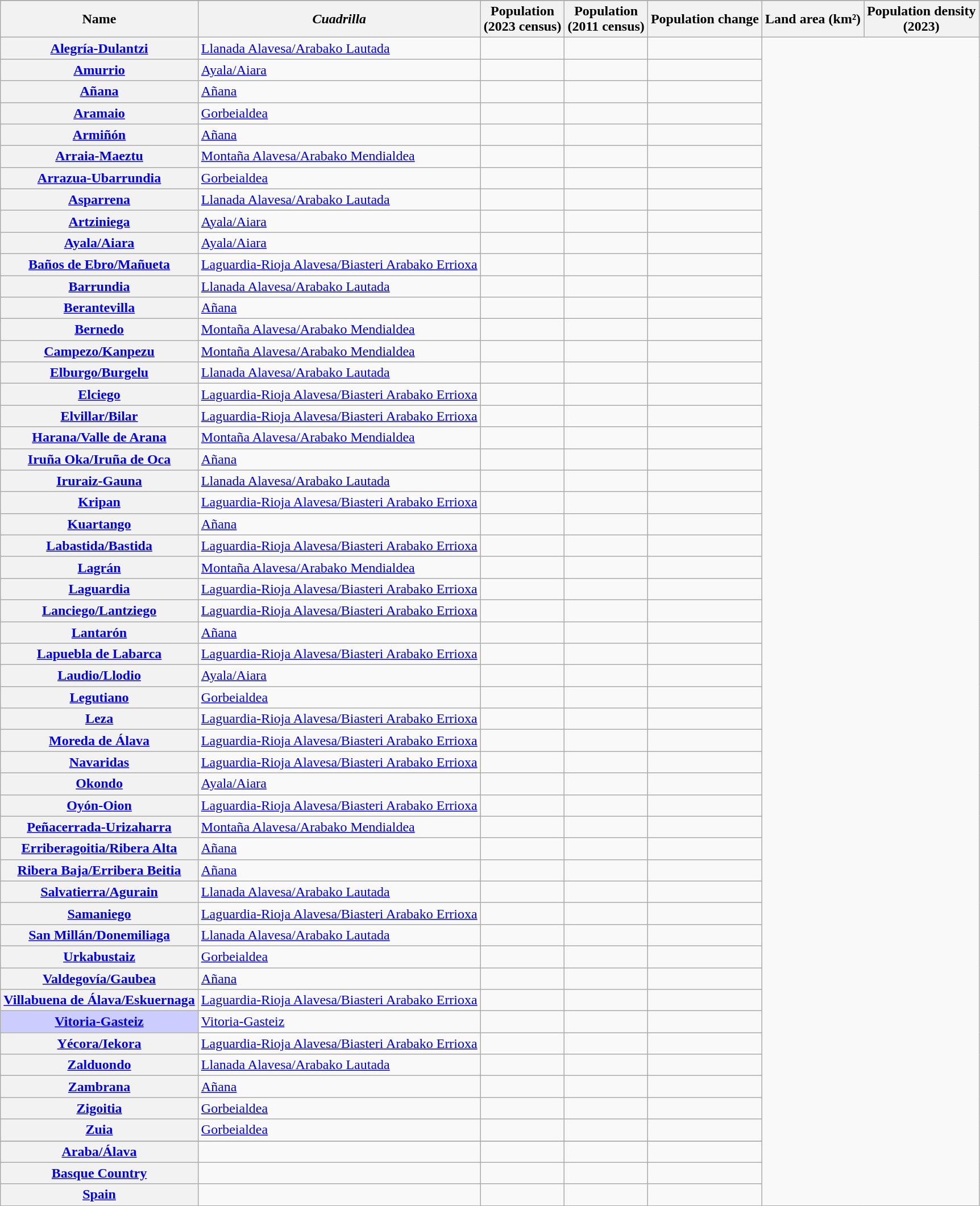<table class="wikitable sortable sticky-header" style="text-align:right;">
<tr>
</tr>
<tr>
<th scope="col">Name</th>
<th scope="col"><em>Cuadrilla</em></th>
<th scope="col">Population<br>(2023 census)</th>
<th scope="col">Population<br>(2011 census)</th>
<th scope="col">Population change</th>
<th scope="col" data-sort-type="number">Land area (km²)</th>
<th scope="col" data-sort-type="number">Population density<br>(2023)</th>
</tr>
<tr>
<th scope="row" align="center"><a href='#'>Alegría-Dulantzi</a></th>
<td align=left><a href='#'>Llanada Alavesa/Arabako Lautada</a></td>
<td></td>
<td></td>
<td></td>
</tr>
<tr>
<th scope="row" align="center"><a href='#'>Amurrio</a></th>
<td align=left><a href='#'>Ayala/Aiara</a></td>
<td></td>
<td></td>
<td></td>
</tr>
<tr>
<th scope="row" align="center"><a href='#'>Añana</a></th>
<td align=left><a href='#'>Añana</a></td>
<td></td>
<td></td>
<td></td>
</tr>
<tr>
<th scope="row" align="center"><a href='#'>Aramaio</a></th>
<td align=left><a href='#'>Gorbeialdea</a></td>
<td></td>
<td></td>
<td></td>
</tr>
<tr>
<th scope="row" align="center"><a href='#'>Armiñón</a></th>
<td align=left><a href='#'>Añana</a></td>
<td></td>
<td></td>
<td></td>
</tr>
<tr>
<th scope="row" align="center"><a href='#'>Arraia-Maeztu</a></th>
<td align=left><a href='#'>Montaña Alavesa/Arabako Mendialdea</a></td>
<td></td>
<td></td>
<td></td>
</tr>
<tr>
<th scope="row" align="center"><a href='#'>Arrazua-Ubarrundia</a></th>
<td align=left><a href='#'>Gorbeialdea</a></td>
<td></td>
<td></td>
<td></td>
</tr>
<tr>
<th scope="row" align="center"><a href='#'>Asparrena</a></th>
<td align=left><a href='#'>Llanada Alavesa/Arabako Lautada</a></td>
<td></td>
<td></td>
<td></td>
</tr>
<tr>
<th scope="row" align="center"><a href='#'>Artziniega</a></th>
<td align=left><a href='#'>Ayala/Aiara</a></td>
<td></td>
<td></td>
<td></td>
</tr>
<tr>
<th scope="row" align="center"><a href='#'>Ayala/Aiara</a></th>
<td align=left><a href='#'>Ayala/Aiara</a></td>
<td></td>
<td></td>
<td></td>
</tr>
<tr>
<th scope="row" align="center"><a href='#'>Baños de Ebro/Mañueta</a></th>
<td align=left><a href='#'>Laguardia-Rioja Alavesa/Biasteri Arabako Errioxa</a></td>
<td></td>
<td></td>
<td></td>
</tr>
<tr>
<th scope="row" align="center"><a href='#'>Barrundia</a></th>
<td align=left><a href='#'>Llanada Alavesa/Arabako Lautada</a></td>
<td></td>
<td></td>
<td></td>
</tr>
<tr>
<th scope="row" align="center"><a href='#'>Berantevilla</a></th>
<td align=left><a href='#'>Añana</a></td>
<td></td>
<td></td>
<td></td>
</tr>
<tr>
<th scope="row" align="center"><a href='#'>Bernedo</a></th>
<td align=left><a href='#'>Montaña Alavesa/Arabako Mendialdea</a></td>
<td></td>
<td></td>
<td></td>
</tr>
<tr>
<th scope="row" align="center"><a href='#'>Campezo/Kanpezu</a></th>
<td align=left><a href='#'>Montaña Alavesa/Arabako Mendialdea</a></td>
<td></td>
<td></td>
<td></td>
</tr>
<tr>
<th scope="row" align="center"><a href='#'>Elburgo/Burgelu</a></th>
<td align=left><a href='#'>Llanada Alavesa/Arabako Lautada</a></td>
<td></td>
<td></td>
<td></td>
</tr>
<tr>
<th scope="row" align="center"><a href='#'>Elciego</a></th>
<td align=left><a href='#'>Laguardia-Rioja Alavesa/Biasteri Arabako Errioxa</a></td>
<td></td>
<td></td>
<td></td>
</tr>
<tr>
<th scope="row" align="center"><a href='#'>Elvillar/Bilar</a></th>
<td align=left><a href='#'>Laguardia-Rioja Alavesa/Biasteri Arabako Errioxa</a></td>
<td></td>
<td></td>
<td></td>
</tr>
<tr>
<th scope="row" align="center"><a href='#'>Harana/Valle de Arana</a></th>
<td align=left><a href='#'>Montaña Alavesa/Arabako Mendialdea</a></td>
<td></td>
<td></td>
<td></td>
</tr>
<tr>
<th scope="row" align="center"><a href='#'>Iruña Oka/Iruña de Oca</a></th>
<td align=left><a href='#'>Añana</a></td>
<td></td>
<td></td>
<td></td>
</tr>
<tr>
<th scope="row" align="center"><a href='#'>Iruraiz-Gauna</a></th>
<td align=left><a href='#'>Llanada Alavesa/Arabako Lautada</a></td>
<td></td>
<td></td>
<td></td>
</tr>
<tr>
<th scope="row" align="center"><a href='#'>Kripan</a></th>
<td align=left><a href='#'>Laguardia-Rioja Alavesa/Biasteri Arabako Errioxa</a></td>
<td></td>
<td></td>
<td></td>
</tr>
<tr>
<th scope="row" align="center"><a href='#'>Kuartango</a></th>
<td align=left><a href='#'>Añana</a></td>
<td></td>
<td></td>
<td></td>
</tr>
<tr>
<th scope="row" align="center"><a href='#'>Labastida/Bastida</a></th>
<td align=left><a href='#'>Laguardia-Rioja Alavesa/Biasteri Arabako Errioxa</a></td>
<td></td>
<td></td>
<td></td>
</tr>
<tr>
<th scope="row" align="center"><a href='#'>Lagrán</a></th>
<td align=left><a href='#'>Montaña Alavesa/Arabako Mendialdea</a></td>
<td></td>
<td></td>
<td></td>
</tr>
<tr>
<th scope="row" align="center"><a href='#'>Laguardia</a></th>
<td align=left><a href='#'>Laguardia-Rioja Alavesa/Biasteri Arabako Errioxa</a></td>
<td></td>
<td></td>
<td></td>
</tr>
<tr>
<th scope="row" align="center"><a href='#'>Lanciego/Lantziego</a></th>
<td align=left><a href='#'>Laguardia-Rioja Alavesa/Biasteri Arabako Errioxa</a></td>
<td></td>
<td></td>
<td></td>
</tr>
<tr>
<th scope="row" align="center"><a href='#'>Lantarón</a></th>
<td align=left><a href='#'>Añana</a></td>
<td></td>
<td></td>
<td></td>
</tr>
<tr>
<th scope="row" align="center"><a href='#'>Lapuebla de Labarca</a></th>
<td align=left><a href='#'>Laguardia-Rioja Alavesa/Biasteri Arabako Errioxa</a></td>
<td></td>
<td></td>
<td></td>
</tr>
<tr>
<th scope="row" align="center"><a href='#'>Laudio/Llodio</a></th>
<td align=left><a href='#'>Ayala/Aiara</a></td>
<td></td>
<td></td>
<td></td>
</tr>
<tr>
<th scope="row" align="center"><a href='#'>Legutiano</a></th>
<td align=left><a href='#'>Gorbeialdea</a></td>
<td></td>
<td></td>
<td></td>
</tr>
<tr>
<th scope="row" align="center"><a href='#'>Leza</a></th>
<td align=left><a href='#'>Laguardia-Rioja Alavesa/Biasteri Arabako Errioxa</a></td>
<td></td>
<td></td>
<td></td>
</tr>
<tr>
<th scope="row" align="center"><a href='#'>Moreda de Álava</a></th>
<td align=left><a href='#'>Laguardia-Rioja Alavesa/Biasteri Arabako Errioxa</a></td>
<td></td>
<td></td>
<td></td>
</tr>
<tr>
<th scope="row" align="center"><a href='#'>Navaridas</a></th>
<td align=left><a href='#'>Laguardia-Rioja Alavesa/Biasteri Arabako Errioxa</a></td>
<td></td>
<td></td>
<td></td>
</tr>
<tr>
<th scope="row" align="center"><a href='#'>Okondo</a></th>
<td align=left><a href='#'>Ayala/Aiara</a></td>
<td></td>
<td></td>
<td></td>
</tr>
<tr>
<th scope="row" align="center"><a href='#'>Oyón-Oion</a></th>
<td align=left><a href='#'>Laguardia-Rioja Alavesa/Biasteri Arabako Errioxa</a></td>
<td></td>
<td></td>
<td></td>
</tr>
<tr>
<th scope="row" align="center"><a href='#'>Peñacerrada-Urizaharra</a></th>
<td align=left><a href='#'>Montaña Alavesa/Arabako Mendialdea</a></td>
<td></td>
<td></td>
<td></td>
</tr>
<tr>
<th scope="row" align="center"><a href='#'>Erriberagoitia/Ribera Alta</a></th>
<td align=left><a href='#'>Añana</a></td>
<td></td>
<td></td>
<td></td>
</tr>
<tr>
<th scope="row" align="center"><a href='#'>Ribera Baja/Erribera Beitia</a></th>
<td align=left><a href='#'>Añana</a></td>
<td></td>
<td></td>
<td></td>
</tr>
<tr>
<th scope="row" align="center"><a href='#'>Salvatierra/Agurain</a></th>
<td align=left><a href='#'>Llanada Alavesa/Arabako Lautada</a></td>
<td></td>
<td></td>
<td></td>
</tr>
<tr>
<th scope="row" align="center"><a href='#'>Samaniego</a></th>
<td align=left><a href='#'>Laguardia-Rioja Alavesa/Biasteri Arabako Errioxa</a></td>
<td></td>
<td></td>
<td></td>
</tr>
<tr>
<th scope="row" align="center"><a href='#'>San Millán/Donemiliaga</a></th>
<td align=left><a href='#'>Llanada Alavesa/Arabako Lautada</a></td>
<td></td>
<td></td>
<td></td>
</tr>
<tr>
<th scope="row" align="center"><a href='#'>Urkabustaiz</a></th>
<td align=left><a href='#'>Gorbeialdea</a></td>
<td></td>
<td></td>
<td></td>
</tr>
<tr>
<th scope="row" align="center"><a href='#'>Valdegovía/Gaubea</a></th>
<td align=left><a href='#'>Añana</a></td>
<td></td>
<td></td>
<td></td>
</tr>
<tr>
<th scope="row" align="center"><a href='#'>Villabuena de Álava/Eskuernaga</a></th>
<td align=left><a href='#'>Laguardia-Rioja Alavesa/Biasteri Arabako Errioxa</a></td>
<td></td>
<td></td>
<td></td>
</tr>
<tr>
<th scope="row" align="left" style="background:#CCF;"><a href='#'>Vitoria-Gasteiz</a></th>
<td align=left><a href='#'>Vitoria-Gasteiz</a></td>
<td></td>
<td></td>
<td></td>
</tr>
<tr>
<th scope="row" align="center"><a href='#'>Yécora/Iekora</a></th>
<td align=left><a href='#'>Laguardia-Rioja Alavesa/Biasteri Arabako Errioxa</a></td>
<td></td>
<td></td>
<td></td>
</tr>
<tr>
<th scope="row" align="center"><a href='#'>Zalduondo</a></th>
<td align=left><a href='#'>Llanada Alavesa/Arabako Lautada</a></td>
<td></td>
<td></td>
<td></td>
</tr>
<tr>
<th scope="row" align="center"><a href='#'>Zambrana</a></th>
<td align=left><a href='#'>Añana</a></td>
<td></td>
<td></td>
<td></td>
</tr>
<tr>
<th scope="row" align="center"><a href='#'>Zigoitia</a></th>
<td align=left><a href='#'>Gorbeialdea</a></td>
<td></td>
<td></td>
<td></td>
</tr>
<tr>
<th scope="row" align="center"><a href='#'>Zuia</a></th>
<td align=left><a href='#'>Gorbeialdea</a></td>
<td></td>
<td></td>
<td></td>
</tr>
<tr>
</tr>
<tr class="sortbottom" style="text-align:center;" style="background: #f2f2f2;">
<th scope="row" align="center"><strong><a href='#'>Araba/Álava</a></strong></th>
<td align=left></td>
<td></td>
<td><strong></strong></td>
<td align="right"><strong></strong></td>
</tr>
<tr class="sortbottom" style="text-align:center;" style="background: #f2f2f2;">
<th scope="row" align="center"><strong><a href='#'>Basque Country</a></strong></th>
<td align=left></td>
<td></td>
<td><strong></strong></td>
<td align="right"><strong></strong></td>
</tr>
<tr class="sortbottom" style="text-align:center;" style="background: #f2f2f2;">
<th scope="row" align="center"><strong><a href='#'>Spain</a></strong></th>
<td align=left></td>
<td></td>
<td><strong></strong></td>
<td align="right"><strong></strong></td>
</tr>
</table>
